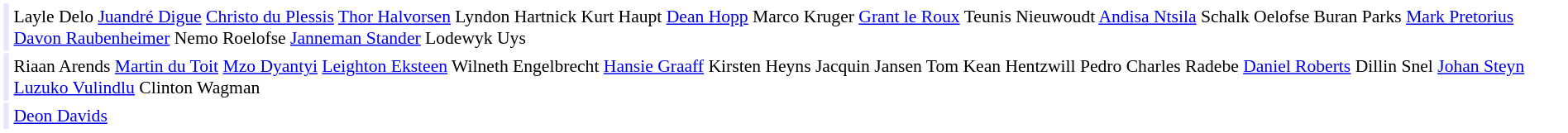<table cellpadding="2" style="border: 1px solid white; font-size:90%;">
<tr>
<td style="text-align:right;" bgcolor="lavender"></td>
<td style="text-align:left;">Layle Delo <a href='#'>Juandré Digue</a> <a href='#'>Christo du Plessis</a> <a href='#'>Thor Halvorsen</a> Lyndon Hartnick Kurt Haupt <a href='#'>Dean Hopp</a> Marco Kruger <a href='#'>Grant le Roux</a> Teunis Nieuwoudt <a href='#'>Andisa Ntsila</a> Schalk Oelofse Buran Parks <a href='#'>Mark Pretorius</a> <a href='#'>Davon Raubenheimer</a> Nemo Roelofse <a href='#'>Janneman Stander</a> Lodewyk Uys</td>
</tr>
<tr>
<td style="text-align:right;" bgcolor="lavender"></td>
<td style="text-align:left;">Riaan Arends <a href='#'>Martin du Toit</a> <a href='#'>Mzo Dyantyi</a> <a href='#'>Leighton Eksteen</a> Wilneth Engelbrecht <a href='#'>Hansie Graaff</a> Kirsten Heyns Jacquin Jansen Tom Kean Hentzwill Pedro Charles Radebe <a href='#'>Daniel Roberts</a> Dillin Snel <a href='#'>Johan Steyn</a> <a href='#'>Luzuko Vulindlu</a> Clinton Wagman</td>
</tr>
<tr>
<td style="text-align:right;" bgcolor="lavender"></td>
<td style="text-align:left;"><a href='#'>Deon Davids</a></td>
</tr>
</table>
